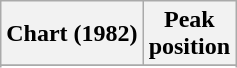<table class="wikitable sortable plainrowheaders" style="text-align:center">
<tr>
<th scope="col">Chart (1982)</th>
<th scope="col">Peak<br> position</th>
</tr>
<tr>
</tr>
<tr>
</tr>
</table>
